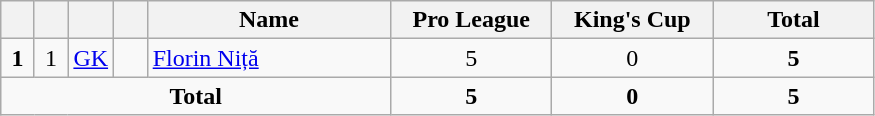<table class="wikitable" style="text-align:center">
<tr>
<th width=15></th>
<th width=15></th>
<th width=15></th>
<th width=15></th>
<th width=155>Name</th>
<th width=100>Pro League</th>
<th width=100>King's Cup</th>
<th width=100>Total</th>
</tr>
<tr>
<td><strong>1</strong></td>
<td>1</td>
<td><a href='#'>GK</a></td>
<td></td>
<td align=left><a href='#'>Florin Niță</a></td>
<td>5</td>
<td>0</td>
<td><strong>5</strong></td>
</tr>
<tr>
<td colspan=5><strong>Total</strong></td>
<td><strong>5</strong></td>
<td><strong>0</strong></td>
<td><strong>5</strong></td>
</tr>
</table>
